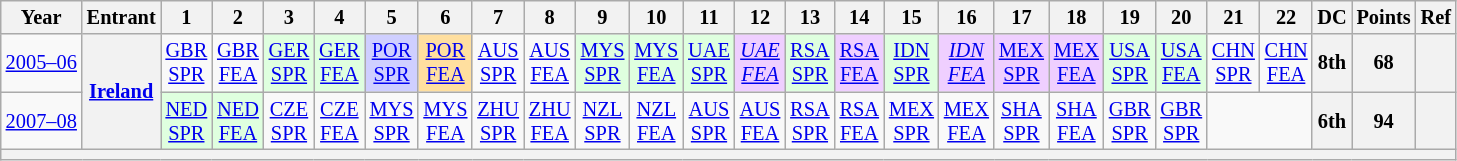<table class="wikitable" style="text-align:center; font-size:85%">
<tr>
<th>Year</th>
<th>Entrant</th>
<th>1</th>
<th>2</th>
<th>3</th>
<th>4</th>
<th>5</th>
<th>6</th>
<th>7</th>
<th>8</th>
<th>9</th>
<th>10</th>
<th>11</th>
<th>12</th>
<th>13</th>
<th>14</th>
<th>15</th>
<th>16</th>
<th>17</th>
<th>18</th>
<th>19</th>
<th>20</th>
<th>21</th>
<th>22</th>
<th>DC</th>
<th>Points</th>
<th>Ref</th>
</tr>
<tr>
<td nowrap><a href='#'>2005–06</a></td>
<th rowspan=2><a href='#'>Ireland</a></th>
<td><a href='#'>GBR<br>SPR</a></td>
<td><a href='#'>GBR<br>FEA</a></td>
<td style="background:#DFFFDF;"><a href='#'>GER<br>SPR</a><br></td>
<td style="background:#DFFFDF;"><a href='#'>GER<br>FEA</a><br></td>
<td style="background:#CFCFFF;"><a href='#'>POR<br>SPR</a><br></td>
<td style="background:#FFDF9F;"><a href='#'>POR<br>FEA</a><br></td>
<td><a href='#'>AUS<br>SPR</a></td>
<td><a href='#'>AUS<br>FEA</a></td>
<td style="background:#DFFFDF;"><a href='#'>MYS<br>SPR</a><br></td>
<td style="background:#DFFFDF;"><a href='#'>MYS<br>FEA</a><br></td>
<td style="background:#DFFFDF;"><a href='#'>UAE<br>SPR</a><br></td>
<td style="background:#EFCFFF;"><a href='#'><em>UAE<br>FEA</em></a><br></td>
<td style="background:#DFFFDF;"><a href='#'>RSA<br>SPR</a><br></td>
<td style="background:#EFCFFF;"><a href='#'>RSA<br>FEA</a><br></td>
<td style="background:#DFFFDF;"><a href='#'>IDN<br>SPR</a><br></td>
<td style="background:#EFCFFF;"><a href='#'><em>IDN<br>FEA</em></a><br></td>
<td style="background:#EFCFFF;"><a href='#'>MEX<br>SPR</a><br></td>
<td style="background:#EFCFFF;"><a href='#'>MEX<br>FEA</a><br></td>
<td style="background:#DFFFDF;"><a href='#'>USA<br>SPR</a><br></td>
<td style="background:#DFFFDF;"><a href='#'>USA<br>FEA</a><br></td>
<td><a href='#'>CHN<br>SPR</a></td>
<td><a href='#'>CHN<br>FEA</a></td>
<th>8th</th>
<th>68</th>
<th></th>
</tr>
<tr>
<td nowrap><a href='#'>2007–08</a></td>
<td style="background:#DFFFDF;"><a href='#'>NED<br>SPR</a><br></td>
<td style="background:#DFFFDF;"><a href='#'>NED<br>FEA</a><br></td>
<td><a href='#'>CZE<br>SPR</a></td>
<td><a href='#'>CZE<br>FEA</a></td>
<td><a href='#'>MYS<br>SPR</a></td>
<td><a href='#'>MYS<br>FEA</a></td>
<td><a href='#'>ZHU<br>SPR</a></td>
<td><a href='#'>ZHU<br>FEA</a></td>
<td><a href='#'>NZL<br>SPR</a></td>
<td><a href='#'>NZL<br>FEA</a></td>
<td><a href='#'>AUS<br>SPR</a></td>
<td><a href='#'>AUS<br>FEA</a></td>
<td><a href='#'>RSA<br>SPR</a></td>
<td><a href='#'>RSA<br>FEA</a></td>
<td><a href='#'>MEX<br>SPR</a></td>
<td><a href='#'>MEX<br>FEA</a></td>
<td><a href='#'>SHA<br>SPR</a></td>
<td><a href='#'>SHA<br>FEA</a></td>
<td><a href='#'>GBR<br>SPR</a></td>
<td><a href='#'>GBR<br>SPR</a></td>
<td colspan=2></td>
<th>6th</th>
<th>94</th>
<th></th>
</tr>
<tr>
<th colspan="27"></th>
</tr>
</table>
